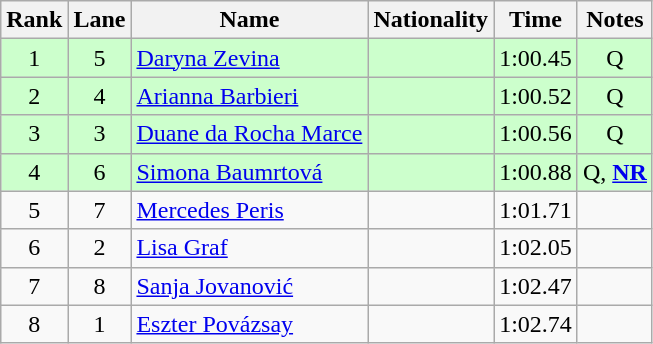<table class="wikitable sortable" style="text-align:center">
<tr>
<th>Rank</th>
<th>Lane</th>
<th>Name</th>
<th>Nationality</th>
<th>Time</th>
<th>Notes</th>
</tr>
<tr bgcolor=ccffcc>
<td>1</td>
<td>5</td>
<td align=left><a href='#'>Daryna Zevina</a></td>
<td align=left></td>
<td>1:00.45</td>
<td>Q</td>
</tr>
<tr bgcolor=ccffcc>
<td>2</td>
<td>4</td>
<td align=left><a href='#'>Arianna Barbieri</a></td>
<td align=left></td>
<td>1:00.52</td>
<td>Q</td>
</tr>
<tr bgcolor=ccffcc>
<td>3</td>
<td>3</td>
<td align=left><a href='#'>Duane da Rocha Marce</a></td>
<td align=left></td>
<td>1:00.56</td>
<td>Q</td>
</tr>
<tr bgcolor=ccffcc>
<td>4</td>
<td>6</td>
<td align=left><a href='#'>Simona Baumrtová</a></td>
<td align=left></td>
<td>1:00.88</td>
<td>Q, <strong><a href='#'>NR</a></strong></td>
</tr>
<tr>
<td>5</td>
<td>7</td>
<td align=left><a href='#'>Mercedes Peris</a></td>
<td align=left></td>
<td>1:01.71</td>
<td></td>
</tr>
<tr>
<td>6</td>
<td>2</td>
<td align=left><a href='#'>Lisa Graf</a></td>
<td align=left></td>
<td>1:02.05</td>
<td></td>
</tr>
<tr>
<td>7</td>
<td>8</td>
<td align=left><a href='#'>Sanja Jovanović</a></td>
<td align=left></td>
<td>1:02.47</td>
<td></td>
</tr>
<tr>
<td>8</td>
<td>1</td>
<td align=left><a href='#'>Eszter Povázsay</a></td>
<td align=left></td>
<td>1:02.74</td>
<td></td>
</tr>
</table>
